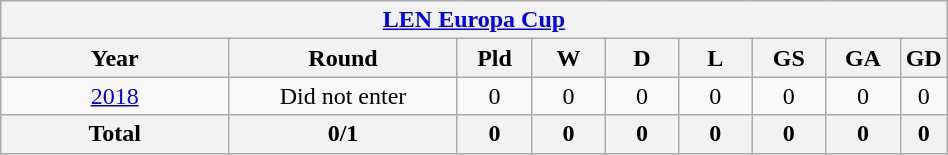<table class="wikitable" width=50% style="text-align: center;font-size:100%;">
<tr>
<th colspan=10><a href='#'>LEN Europa Cup</a></th>
</tr>
<tr>
<th width=25%>Year</th>
<th width=25%>Round</th>
<th width=8%>Pld</th>
<th width=8%>W</th>
<th width=8%>D</th>
<th width=8%>L</th>
<th width=8%>GS</th>
<th width=8%>GA</th>
<th width=10%>GD</th>
</tr>
<tr>
<td><a href='#'>2018</a></td>
<td>Did not enter</td>
<td>0</td>
<td>0</td>
<td>0</td>
<td>0</td>
<td>0</td>
<td>0</td>
<td>0</td>
</tr>
<tr>
<th>Total</th>
<th>0/1</th>
<th>0</th>
<th>0</th>
<th>0</th>
<th>0</th>
<th>0</th>
<th>0</th>
<th>0</th>
</tr>
</table>
